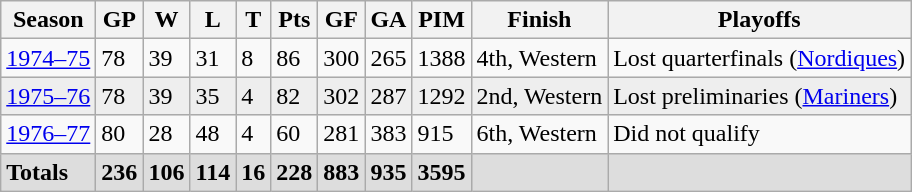<table class="wikitable">
<tr>
<th>Season</th>
<th>GP</th>
<th>W</th>
<th>L</th>
<th>T</th>
<th>Pts</th>
<th>GF</th>
<th>GA</th>
<th>PIM</th>
<th>Finish</th>
<th>Playoffs</th>
</tr>
<tr>
<td><a href='#'>1974–75</a></td>
<td>78</td>
<td>39</td>
<td>31</td>
<td>8</td>
<td>86</td>
<td>300</td>
<td>265</td>
<td>1388</td>
<td>4th, Western</td>
<td>Lost quarterfinals (<a href='#'>Nordiques</a>)</td>
</tr>
<tr bgcolor="#eeeeee">
<td><a href='#'>1975–76</a></td>
<td>78</td>
<td>39</td>
<td>35</td>
<td>4</td>
<td>82</td>
<td>302</td>
<td>287</td>
<td>1292</td>
<td>2nd, Western</td>
<td>Lost preliminaries (<a href='#'>Mariners</a>)</td>
</tr>
<tr>
<td><a href='#'>1976–77</a></td>
<td>80</td>
<td>28</td>
<td>48</td>
<td>4</td>
<td>60</td>
<td>281</td>
<td>383</td>
<td>915</td>
<td>6th, Western</td>
<td>Did not qualify</td>
</tr>
<tr bgcolor="#dddddd">
<td><strong>Totals</strong></td>
<td><strong>236</strong></td>
<td><strong>106</strong></td>
<td><strong>114</strong></td>
<td><strong>16</strong></td>
<td><strong>228</strong></td>
<td><strong>883</strong></td>
<td><strong>935</strong></td>
<td><strong>3595</strong></td>
<td></td>
<td></td>
</tr>
</table>
